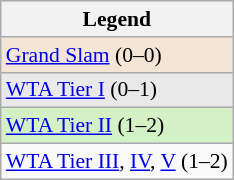<table class="wikitable sortable" style=font-size:90%>
<tr style="background:#eee;">
<th>Legend</th>
</tr>
<tr style="background:#f3e6d7;">
<td><a href='#'>Grand Slam</a> (0–0)</td>
</tr>
<tr style="background:#e9e9e9;">
<td><a href='#'>WTA Tier I</a> (0–1)</td>
</tr>
<tr style="background:#d4f1c5;">
<td><a href='#'>WTA Tier II</a> (1–2)</td>
</tr>
<tr>
<td><a href='#'>WTA Tier III</a>, <a href='#'>IV</a>, <a href='#'>V</a> (1–2)</td>
</tr>
</table>
